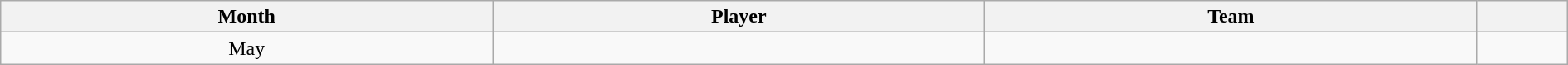<table class="wikitable" style="width: 100%; text-align:center;">
<tr>
<th width=60>Month</th>
<th width=60>Player</th>
<th width=60>Team</th>
<th width=5></th>
</tr>
<tr>
<td>May</td>
<td></td>
<td></td>
<td></td>
</tr>
</table>
